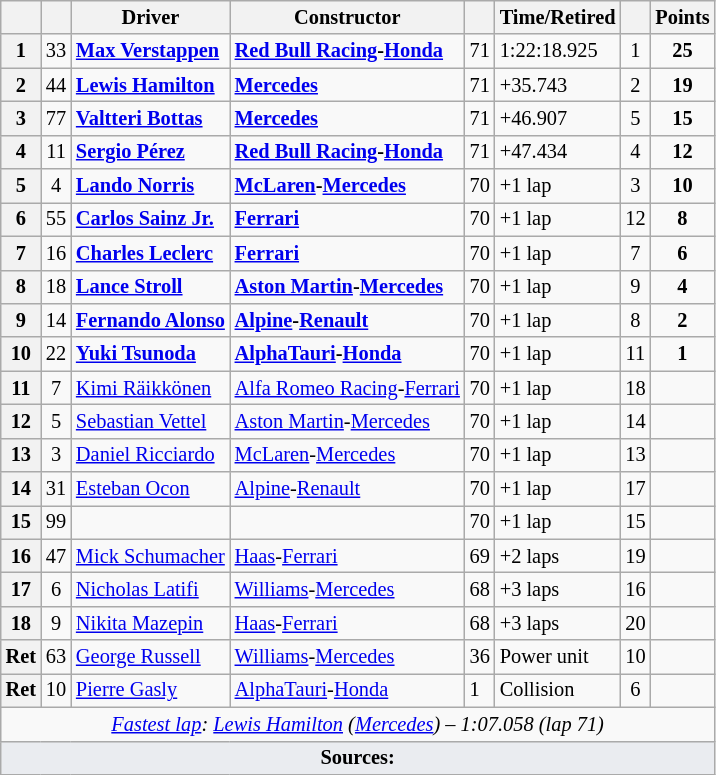<table class="wikitable sortable" style="font-size: 85%;">
<tr>
<th scope="col"></th>
<th scope="col"></th>
<th scope="col">Driver</th>
<th scope="col">Constructor</th>
<th class="unsortable" scope="col"></th>
<th class="unsortable" scope="col">Time/Retired</th>
<th scope="col"></th>
<th scope="col">Points</th>
</tr>
<tr>
<th>1</th>
<td align="center">33</td>
<td data-sort-value="aaa"><strong> <a href='#'>Max Verstappen</a></strong></td>
<td><strong><a href='#'>Red Bull Racing</a>-<a href='#'>Honda</a></strong></td>
<td>71</td>
<td>1:22:18.925</td>
<td align="center">1</td>
<td align="center"><strong>25</strong></td>
</tr>
<tr>
<th>2</th>
<td align="center">44</td>
<td data-sort-value="aaa"><strong> <a href='#'>Lewis Hamilton</a></strong></td>
<td><strong><a href='#'>Mercedes</a></strong></td>
<td>71</td>
<td>+35.743</td>
<td align="center">2</td>
<td align="center"><strong>19</strong></td>
</tr>
<tr>
<th>3</th>
<td align="center">77</td>
<td data-sort-value="aaa"><strong> <a href='#'>Valtteri Bottas</a></strong></td>
<td><strong><a href='#'>Mercedes</a></strong></td>
<td>71</td>
<td>+46.907</td>
<td align="center">5</td>
<td align="center"><strong>15</strong></td>
</tr>
<tr>
<th>4</th>
<td align="center">11</td>
<td data-sort-value="aaa"><strong> <a href='#'>Sergio Pérez</a></strong></td>
<td><strong><a href='#'>Red Bull Racing</a>-<a href='#'>Honda</a></strong></td>
<td>71</td>
<td>+47.434</td>
<td align="center">4</td>
<td align="center"><strong>12</strong></td>
</tr>
<tr>
<th>5</th>
<td align="center">4</td>
<td data-sort-value="aaa"><strong> <a href='#'>Lando Norris</a></strong></td>
<td><strong><a href='#'>McLaren</a>-<a href='#'>Mercedes</a></strong></td>
<td>70</td>
<td>+1 lap</td>
<td align="center">3</td>
<td align="center"><strong>10</strong></td>
</tr>
<tr>
<th>6</th>
<td align="center">55</td>
<td data-sort-value="aaa"><strong> <a href='#'>Carlos Sainz Jr.</a></strong></td>
<td><strong><a href='#'>Ferrari</a></strong></td>
<td>70</td>
<td>+1 lap</td>
<td align="center">12</td>
<td align="center"><strong>8</strong></td>
</tr>
<tr>
<th>7</th>
<td align="center">16</td>
<td data-sort-value="aaa"><strong> <a href='#'>Charles Leclerc</a></strong></td>
<td><strong><a href='#'>Ferrari</a></strong></td>
<td>70</td>
<td>+1 lap</td>
<td align="center">7</td>
<td align="center"><strong>6</strong></td>
</tr>
<tr>
<th>8</th>
<td align="center">18</td>
<td data-sort-value="aaa"><strong> <a href='#'>Lance Stroll</a></strong></td>
<td><strong><a href='#'>Aston Martin</a>-<a href='#'>Mercedes</a></strong></td>
<td>70</td>
<td>+1 lap</td>
<td align="center">9</td>
<td align="center"><strong>4</strong></td>
</tr>
<tr>
<th>9</th>
<td align="center">14</td>
<td data-sort-value="aaa"><strong> <a href='#'>Fernando Alonso</a></strong></td>
<td><strong><a href='#'>Alpine</a>-<a href='#'>Renault</a></strong></td>
<td>70</td>
<td>+1 lap</td>
<td align="center">8</td>
<td align="center"><strong>2</strong></td>
</tr>
<tr>
<th>10</th>
<td align="center">22</td>
<td data-sort-value="aaa"><strong> <a href='#'>Yuki Tsunoda</a></strong></td>
<td><strong><a href='#'>AlphaTauri</a>-<a href='#'>Honda</a></strong></td>
<td>70</td>
<td>+1 lap</td>
<td align="center">11</td>
<td align="center"><strong>1</strong></td>
</tr>
<tr>
<th>11</th>
<td align="center">7</td>
<td data-sort-value="aaa"> <a href='#'>Kimi Räikkönen</a></td>
<td nowrap=""><a href='#'>Alfa Romeo Racing</a>-<a href='#'>Ferrari</a></td>
<td>70</td>
<td>+1 lap</td>
<td align="center">18</td>
<td></td>
</tr>
<tr>
<th>12</th>
<td align="center">5</td>
<td data-sort-value="aaa"> <a href='#'>Sebastian Vettel</a></td>
<td><a href='#'>Aston Martin</a>-<a href='#'>Mercedes</a></td>
<td>70</td>
<td>+1 lap</td>
<td align="center">14</td>
<td></td>
</tr>
<tr>
<th>13</th>
<td align="center">3</td>
<td data-sort-value="aaa"> <a href='#'>Daniel Ricciardo</a></td>
<td><a href='#'>McLaren</a>-<a href='#'>Mercedes</a></td>
<td>70</td>
<td>+1 lap</td>
<td align="center">13</td>
<td></td>
</tr>
<tr>
<th>14</th>
<td align="center">31</td>
<td data-sort-value="aaa"> <a href='#'>Esteban Ocon</a></td>
<td><a href='#'>Alpine</a>-<a href='#'>Renault</a></td>
<td>70</td>
<td>+1 lap</td>
<td align="center">17</td>
<td></td>
</tr>
<tr>
<th>15</th>
<td align="center">99</td>
<td data-sort-value="aaa"></td>
<td></td>
<td>70</td>
<td>+1 lap</td>
<td align="center">15</td>
<td></td>
</tr>
<tr>
<th>16</th>
<td align="center">47</td>
<td data-sort-value="aaa"> <a href='#'>Mick Schumacher</a></td>
<td><a href='#'>Haas</a>-<a href='#'>Ferrari</a></td>
<td>69</td>
<td>+2 laps</td>
<td align="center">19</td>
<td></td>
</tr>
<tr>
<th>17</th>
<td align="center">6</td>
<td data-sort-value="aaa"> <a href='#'>Nicholas Latifi</a></td>
<td><a href='#'>Williams</a>-<a href='#'>Mercedes</a></td>
<td>68</td>
<td>+3 laps</td>
<td align="center">16</td>
<td></td>
</tr>
<tr>
<th>18</th>
<td align="center">9</td>
<td data-sort-value="aaa"><a href='#'>Nikita Mazepin</a></td>
<td><a href='#'>Haas</a>-<a href='#'>Ferrari</a></td>
<td>68</td>
<td>+3 laps</td>
<td align="center">20</td>
<td></td>
</tr>
<tr>
<th>Ret</th>
<td align="center">63</td>
<td data-sort-value="aaa"> <a href='#'>George Russell</a></td>
<td><a href='#'>Williams</a>-<a href='#'>Mercedes</a></td>
<td>36</td>
<td>Power unit</td>
<td align="center">10</td>
<td></td>
</tr>
<tr>
<th>Ret</th>
<td align="center">10</td>
<td data-sort-value="aaa"> <a href='#'>Pierre Gasly</a></td>
<td><a href='#'>AlphaTauri</a>-<a href='#'>Honda</a></td>
<td>1</td>
<td>Collision</td>
<td align="center">6</td>
<td></td>
</tr>
<tr class="sortbottom">
<td colspan="8" align="center"><em><a href='#'>Fastest lap</a>:</em>  <em><a href='#'>Lewis Hamilton</a> (<a href='#'>Mercedes</a>) – 1:07.058 (lap 71)</em></td>
</tr>
<tr class="sortbottom">
<td colspan="8" style="background-color:#EAECF0;text-align:center"><strong>Sources:</strong></td>
</tr>
</table>
